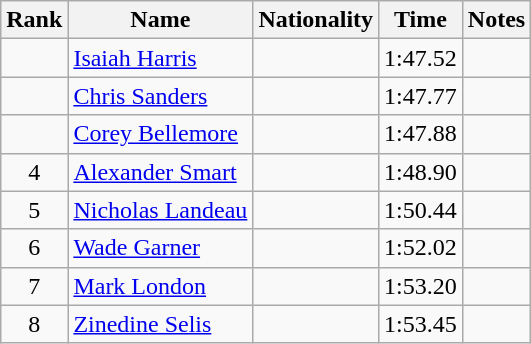<table class="wikitable sortable" style="text-align:center">
<tr>
<th>Rank</th>
<th>Name</th>
<th>Nationality</th>
<th>Time</th>
<th>Notes</th>
</tr>
<tr>
<td></td>
<td align=left><a href='#'>Isaiah Harris</a></td>
<td align=left></td>
<td>1:47.52</td>
<td></td>
</tr>
<tr>
<td></td>
<td align=left><a href='#'>Chris Sanders</a></td>
<td align=left></td>
<td>1:47.77</td>
<td></td>
</tr>
<tr>
<td></td>
<td align=left><a href='#'>Corey Bellemore</a></td>
<td align=left></td>
<td>1:47.88</td>
<td></td>
</tr>
<tr>
<td>4</td>
<td align=left><a href='#'>Alexander Smart</a></td>
<td align=left></td>
<td>1:48.90</td>
<td></td>
</tr>
<tr>
<td>5</td>
<td align=left><a href='#'>Nicholas Landeau</a></td>
<td align=left></td>
<td>1:50.44</td>
<td></td>
</tr>
<tr>
<td>6</td>
<td align=left><a href='#'>Wade Garner</a></td>
<td align=left></td>
<td>1:52.02</td>
<td></td>
</tr>
<tr>
<td>7</td>
<td align=left><a href='#'>Mark London</a></td>
<td align=left></td>
<td>1:53.20</td>
<td></td>
</tr>
<tr>
<td>8</td>
<td align=left><a href='#'>Zinedine Selis</a></td>
<td align=left></td>
<td>1:53.45</td>
<td></td>
</tr>
</table>
